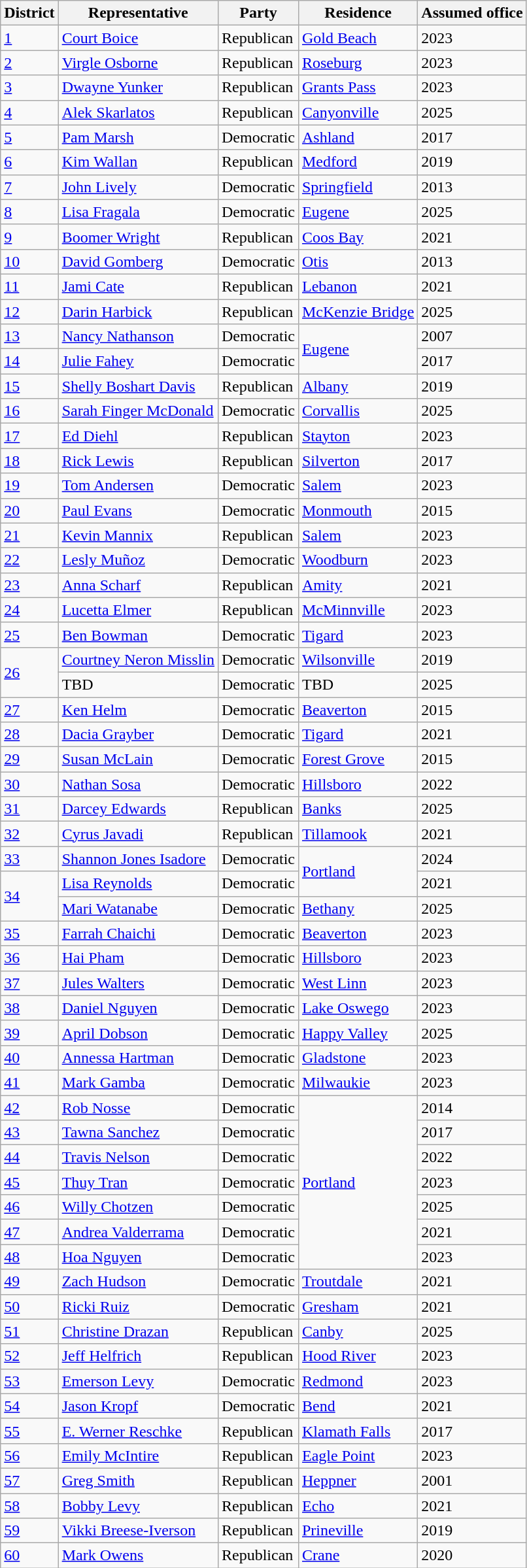<table class="wikitable">
<tr>
<th>District</th>
<th>Representative</th>
<th>Party</th>
<th>Residence</th>
<th>Assumed office</th>
</tr>
<tr }>
<td><a href='#'>1</a></td>
<td><a href='#'>Court Boice</a></td>
<td>Republican</td>
<td><a href='#'>Gold Beach</a></td>
<td>2023</td>
</tr>
<tr>
<td><a href='#'>2</a></td>
<td><a href='#'>Virgle Osborne</a></td>
<td>Republican</td>
<td><a href='#'>Roseburg</a></td>
<td>2023</td>
</tr>
<tr>
<td><a href='#'>3</a></td>
<td><a href='#'>Dwayne Yunker</a></td>
<td>Republican</td>
<td><a href='#'>Grants Pass</a></td>
<td>2023</td>
</tr>
<tr>
<td><a href='#'>4</a></td>
<td><a href='#'>Alek Skarlatos</a></td>
<td>Republican</td>
<td><a href='#'>Canyonville</a></td>
<td>2025</td>
</tr>
<tr>
<td><a href='#'>5</a></td>
<td><a href='#'>Pam Marsh</a></td>
<td>Democratic</td>
<td><a href='#'>Ashland</a></td>
<td>2017</td>
</tr>
<tr>
<td><a href='#'>6</a></td>
<td><a href='#'>Kim Wallan</a></td>
<td>Republican</td>
<td><a href='#'>Medford</a></td>
<td>2019</td>
</tr>
<tr>
<td><a href='#'>7</a></td>
<td><a href='#'>John Lively</a></td>
<td>Democratic</td>
<td><a href='#'>Springfield</a></td>
<td>2013</td>
</tr>
<tr>
<td><a href='#'>8</a></td>
<td><a href='#'>Lisa Fragala</a></td>
<td>Democratic</td>
<td><a href='#'>Eugene</a></td>
<td>2025</td>
</tr>
<tr>
<td><a href='#'>9</a></td>
<td><a href='#'>Boomer Wright</a></td>
<td>Republican</td>
<td><a href='#'>Coos Bay</a></td>
<td>2021</td>
</tr>
<tr>
<td><a href='#'>10</a></td>
<td><a href='#'>David Gomberg</a></td>
<td>Democratic</td>
<td><a href='#'>Otis</a></td>
<td>2013</td>
</tr>
<tr>
<td><a href='#'>11</a></td>
<td><a href='#'>Jami Cate</a></td>
<td>Republican</td>
<td><a href='#'>Lebanon</a></td>
<td>2021</td>
</tr>
<tr>
<td><a href='#'>12</a></td>
<td><a href='#'>Darin Harbick</a></td>
<td>Republican</td>
<td><a href='#'>McKenzie Bridge</a></td>
<td>2025</td>
</tr>
<tr>
<td><a href='#'>13</a></td>
<td><a href='#'>Nancy Nathanson</a></td>
<td>Democratic</td>
<td rowspan="2"><a href='#'>Eugene</a></td>
<td>2007</td>
</tr>
<tr>
<td><a href='#'>14</a></td>
<td><a href='#'>Julie Fahey</a></td>
<td>Democratic</td>
<td>2017</td>
</tr>
<tr>
<td><a href='#'>15</a></td>
<td><a href='#'>Shelly Boshart Davis</a></td>
<td>Republican</td>
<td><a href='#'>Albany</a></td>
<td>2019</td>
</tr>
<tr>
<td><a href='#'>16</a></td>
<td><a href='#'>Sarah Finger McDonald</a></td>
<td>Democratic</td>
<td><a href='#'>Corvallis</a></td>
<td>2025</td>
</tr>
<tr>
<td><a href='#'>17</a></td>
<td><a href='#'>Ed Diehl</a></td>
<td>Republican</td>
<td><a href='#'>Stayton</a></td>
<td>2023</td>
</tr>
<tr>
<td><a href='#'>18</a></td>
<td><a href='#'>Rick Lewis</a></td>
<td>Republican</td>
<td><a href='#'>Silverton</a></td>
<td>2017</td>
</tr>
<tr>
<td><a href='#'>19</a></td>
<td><a href='#'>Tom Andersen</a></td>
<td>Democratic</td>
<td><a href='#'>Salem</a></td>
<td>2023</td>
</tr>
<tr>
<td><a href='#'>20</a></td>
<td><a href='#'>Paul Evans</a></td>
<td>Democratic</td>
<td><a href='#'>Monmouth</a></td>
<td>2015</td>
</tr>
<tr>
<td><a href='#'>21</a></td>
<td><a href='#'>Kevin Mannix</a></td>
<td>Republican</td>
<td><a href='#'>Salem</a></td>
<td>2023</td>
</tr>
<tr>
<td><a href='#'>22</a></td>
<td><a href='#'>Lesly Muñoz</a></td>
<td>Democratic</td>
<td><a href='#'>Woodburn</a></td>
<td>2023</td>
</tr>
<tr>
<td><a href='#'>23</a></td>
<td><a href='#'>Anna Scharf</a></td>
<td>Republican</td>
<td><a href='#'>Amity</a></td>
<td>2021</td>
</tr>
<tr>
<td><a href='#'>24</a></td>
<td><a href='#'>Lucetta Elmer</a></td>
<td>Republican</td>
<td><a href='#'>McMinnville</a></td>
<td>2023</td>
</tr>
<tr>
<td><a href='#'>25</a></td>
<td><a href='#'>Ben Bowman</a></td>
<td>Democratic</td>
<td><a href='#'>Tigard</a></td>
<td>2023</td>
</tr>
<tr>
<td rowspan="2"><a href='#'>26</a></td>
<td><a href='#'>Courtney Neron Misslin</a></td>
<td>Democratic</td>
<td><a href='#'>Wilsonville</a></td>
<td>2019</td>
</tr>
<tr>
<td>TBD</td>
<td>Democratic</td>
<td>TBD</td>
<td>2025</td>
</tr>
<tr>
<td><a href='#'>27</a></td>
<td><a href='#'>Ken Helm</a></td>
<td>Democratic</td>
<td><a href='#'>Beaverton</a></td>
<td>2015</td>
</tr>
<tr>
<td><a href='#'>28</a></td>
<td><a href='#'>Dacia Grayber</a></td>
<td>Democratic</td>
<td><a href='#'>Tigard</a></td>
<td>2021</td>
</tr>
<tr>
<td><a href='#'>29</a></td>
<td><a href='#'>Susan McLain</a></td>
<td>Democratic</td>
<td><a href='#'>Forest Grove</a></td>
<td>2015</td>
</tr>
<tr>
<td><a href='#'>30</a></td>
<td><a href='#'>Nathan Sosa</a></td>
<td>Democratic</td>
<td><a href='#'>Hillsboro</a></td>
<td>2022</td>
</tr>
<tr>
<td><a href='#'>31</a></td>
<td><a href='#'>Darcey Edwards</a></td>
<td>Republican</td>
<td><a href='#'>Banks</a></td>
<td>2025</td>
</tr>
<tr>
<td><a href='#'>32</a></td>
<td><a href='#'>Cyrus Javadi</a></td>
<td>Republican</td>
<td><a href='#'>Tillamook</a></td>
<td>2021</td>
</tr>
<tr>
<td><a href='#'>33</a></td>
<td><a href='#'>Shannon Jones Isadore</a></td>
<td>Democratic</td>
<td rowspan="2"><a href='#'>Portland</a></td>
<td>2024</td>
</tr>
<tr>
<td rowspan="2"><a href='#'>34</a></td>
<td><a href='#'>Lisa Reynolds</a></td>
<td>Democratic</td>
<td>2021</td>
</tr>
<tr>
<td><a href='#'>Mari Watanabe</a></td>
<td>Democratic</td>
<td><a href='#'>Bethany</a></td>
<td>2025</td>
</tr>
<tr>
<td><a href='#'>35</a></td>
<td><a href='#'>Farrah Chaichi</a></td>
<td>Democratic</td>
<td><a href='#'>Beaverton</a></td>
<td>2023</td>
</tr>
<tr>
<td><a href='#'>36</a></td>
<td><a href='#'>Hai Pham</a></td>
<td>Democratic</td>
<td><a href='#'>Hillsboro</a></td>
<td>2023</td>
</tr>
<tr>
<td><a href='#'>37</a></td>
<td><a href='#'>Jules Walters</a></td>
<td>Democratic</td>
<td><a href='#'>West Linn</a></td>
<td>2023</td>
</tr>
<tr>
<td><a href='#'>38</a></td>
<td><a href='#'>Daniel Nguyen</a></td>
<td>Democratic</td>
<td><a href='#'>Lake Oswego</a></td>
<td>2023</td>
</tr>
<tr>
<td><a href='#'>39</a></td>
<td><a href='#'>April Dobson</a></td>
<td>Democratic</td>
<td><a href='#'>Happy Valley</a></td>
<td>2025</td>
</tr>
<tr>
<td><a href='#'>40</a></td>
<td><a href='#'>Annessa Hartman</a></td>
<td>Democratic</td>
<td><a href='#'>Gladstone</a></td>
<td>2023</td>
</tr>
<tr>
<td><a href='#'>41</a></td>
<td><a href='#'>Mark Gamba</a></td>
<td>Democratic</td>
<td><a href='#'>Milwaukie</a></td>
<td>2023</td>
</tr>
<tr>
<td><a href='#'>42</a></td>
<td><a href='#'>Rob Nosse</a></td>
<td>Democratic</td>
<td rowspan="7"><a href='#'>Portland</a></td>
<td>2014</td>
</tr>
<tr>
<td><a href='#'>43</a></td>
<td><a href='#'>Tawna Sanchez</a></td>
<td>Democratic</td>
<td>2017</td>
</tr>
<tr>
<td><a href='#'>44</a></td>
<td><a href='#'>Travis Nelson</a></td>
<td>Democratic</td>
<td>2022</td>
</tr>
<tr>
<td><a href='#'>45</a></td>
<td><a href='#'>Thuy Tran</a></td>
<td>Democratic</td>
<td>2023</td>
</tr>
<tr>
<td><a href='#'>46</a></td>
<td><a href='#'>Willy Chotzen</a></td>
<td>Democratic</td>
<td>2025</td>
</tr>
<tr>
<td><a href='#'>47</a></td>
<td><a href='#'>Andrea Valderrama</a></td>
<td>Democratic</td>
<td>2021</td>
</tr>
<tr>
<td><a href='#'>48</a></td>
<td><a href='#'>Hoa Nguyen</a></td>
<td>Democratic</td>
<td>2023</td>
</tr>
<tr>
<td><a href='#'>49</a></td>
<td><a href='#'>Zach Hudson</a></td>
<td>Democratic</td>
<td><a href='#'>Troutdale</a></td>
<td>2021</td>
</tr>
<tr>
<td><a href='#'>50</a></td>
<td><a href='#'>Ricki Ruiz</a></td>
<td>Democratic</td>
<td><a href='#'>Gresham</a></td>
<td>2021</td>
</tr>
<tr>
<td><a href='#'>51</a></td>
<td><a href='#'>Christine Drazan</a></td>
<td>Republican</td>
<td><a href='#'>Canby</a></td>
<td>2025</td>
</tr>
<tr>
<td><a href='#'>52</a></td>
<td><a href='#'>Jeff Helfrich</a></td>
<td>Republican</td>
<td><a href='#'>Hood River</a></td>
<td>2023</td>
</tr>
<tr>
<td><a href='#'>53</a></td>
<td><a href='#'>Emerson Levy</a></td>
<td>Democratic</td>
<td><a href='#'>Redmond</a></td>
<td>2023</td>
</tr>
<tr>
<td><a href='#'>54</a></td>
<td><a href='#'>Jason Kropf</a></td>
<td>Democratic</td>
<td><a href='#'>Bend</a></td>
<td>2021</td>
</tr>
<tr>
<td><a href='#'>55</a></td>
<td><a href='#'>E. Werner Reschke</a></td>
<td>Republican</td>
<td><a href='#'>Klamath Falls</a></td>
<td>2017</td>
</tr>
<tr>
<td><a href='#'>56</a></td>
<td><a href='#'>Emily McIntire</a></td>
<td>Republican</td>
<td><a href='#'>Eagle Point</a></td>
<td>2023</td>
</tr>
<tr>
<td><a href='#'>57</a></td>
<td><a href='#'>Greg Smith</a></td>
<td>Republican</td>
<td><a href='#'>Heppner</a></td>
<td>2001</td>
</tr>
<tr>
<td><a href='#'>58</a></td>
<td><a href='#'>Bobby Levy</a></td>
<td>Republican</td>
<td><a href='#'>Echo</a></td>
<td>2021</td>
</tr>
<tr>
<td><a href='#'>59</a></td>
<td><a href='#'>Vikki Breese-Iverson</a></td>
<td>Republican</td>
<td><a href='#'>Prineville</a></td>
<td>2019</td>
</tr>
<tr>
<td><a href='#'>60</a></td>
<td><a href='#'>Mark Owens</a></td>
<td>Republican</td>
<td><a href='#'>Crane</a></td>
<td>2020</td>
</tr>
</table>
